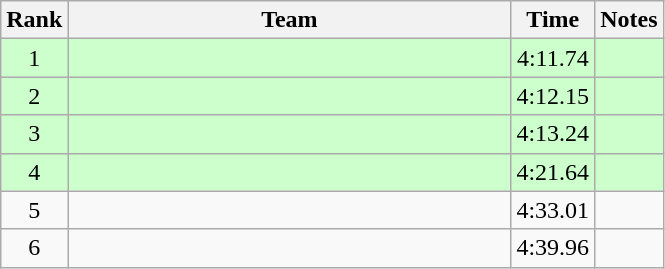<table class="wikitable" style="text-align:center">
<tr>
<th>Rank</th>
<th Style="width:18em">Team</th>
<th>Time</th>
<th>Notes</th>
</tr>
<tr style="background:#cfc">
<td>1</td>
<td style="text-align:left"></td>
<td>4:11.74</td>
<td></td>
</tr>
<tr style="background:#cfc">
<td>2</td>
<td style="text-align:left"></td>
<td>4:12.15</td>
<td></td>
</tr>
<tr style="background:#cfc">
<td>3</td>
<td style="text-align:left"></td>
<td>4:13.24</td>
<td></td>
</tr>
<tr style="background:#cfc">
<td>4</td>
<td style="text-align:left"></td>
<td>4:21.64</td>
<td></td>
</tr>
<tr>
<td>5</td>
<td style="text-align:left"></td>
<td>4:33.01</td>
<td></td>
</tr>
<tr>
<td>6</td>
<td style="text-align:left"></td>
<td>4:39.96</td>
<td></td>
</tr>
</table>
